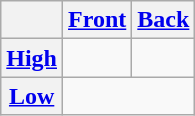<table class="wikitable" style="text-align: center">
<tr>
<th></th>
<th><a href='#'>Front</a></th>
<th><a href='#'>Back</a></th>
</tr>
<tr>
<th><a href='#'>High</a></th>
<td></td>
<td></td>
</tr>
<tr>
<th><a href='#'>Low</a></th>
<td colspan=2></td>
</tr>
</table>
